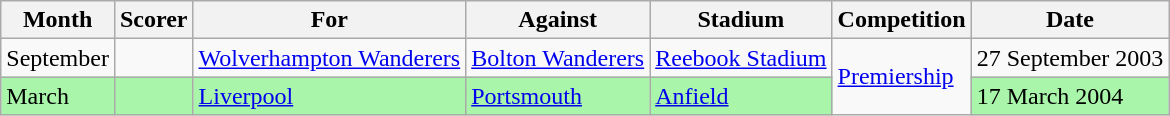<table class="wikitable">
<tr>
<th>Month</th>
<th>Scorer</th>
<th>For</th>
<th>Against</th>
<th>Stadium</th>
<th>Competition</th>
<th>Date</th>
</tr>
<tr>
<td>September</td>
<td> </td>
<td><a href='#'>Wolverhampton Wanderers</a></td>
<td><a href='#'>Bolton Wanderers</a></td>
<td><a href='#'>Reebook Stadium</a></td>
<td rowspan=2><a href='#'>Premiership</a></td>
<td>27 September 2003</td>
</tr>
<tr>
<td bgcolor=#A9F5A9>March</td>
<td bgcolor=#A9F5A9> </td>
<td bgcolor=#A9F5A9><a href='#'>Liverpool</a></td>
<td bgcolor=#A9F5A9><a href='#'>Portsmouth</a></td>
<td bgcolor=#A9F5A9><a href='#'>Anfield</a></td>
<td bgcolor=#A9F5A9>17 March 2004</td>
</tr>
</table>
